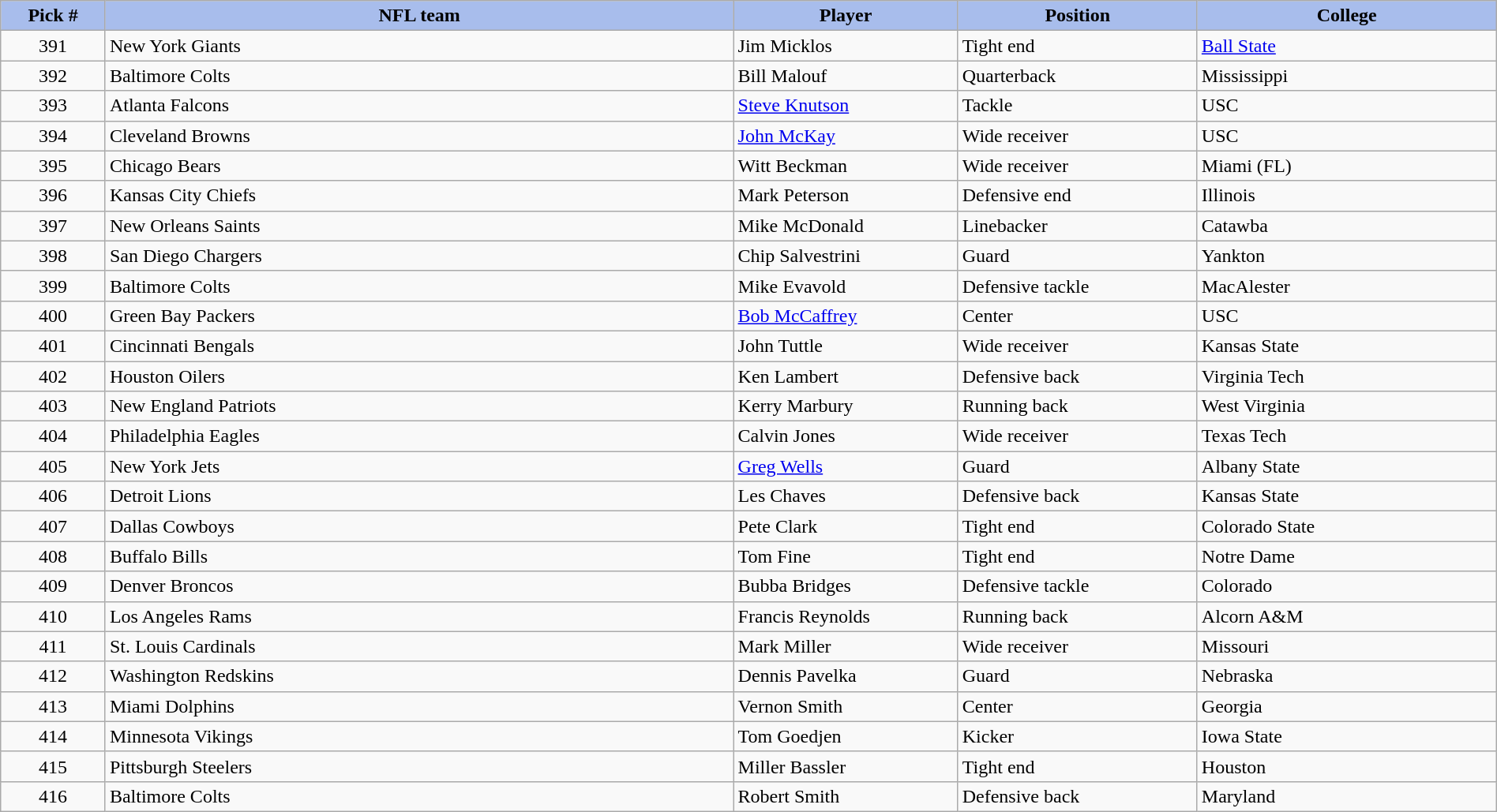<table class="wikitable sortable sortable" style="width: 100%">
<tr>
<th style="background:#A8BDEC;" width=7%>Pick #</th>
<th width=42% style="background:#A8BDEC;">NFL team</th>
<th width=15% style="background:#A8BDEC;">Player</th>
<th width=16% style="background:#A8BDEC;">Position</th>
<th width=20% style="background:#A8BDEC;">College</th>
</tr>
<tr>
<td align=center>391</td>
<td>New York Giants</td>
<td>Jim Micklos</td>
<td>Tight end</td>
<td><a href='#'>Ball State</a></td>
</tr>
<tr>
<td align=center>392</td>
<td>Baltimore Colts</td>
<td>Bill Malouf</td>
<td>Quarterback</td>
<td>Mississippi</td>
</tr>
<tr>
<td align=center>393</td>
<td>Atlanta Falcons</td>
<td><a href='#'>Steve Knutson</a></td>
<td>Tackle</td>
<td>USC</td>
</tr>
<tr>
<td align=center>394</td>
<td>Cleveland Browns</td>
<td><a href='#'>John McKay</a></td>
<td>Wide receiver</td>
<td>USC</td>
</tr>
<tr>
<td align=center>395</td>
<td>Chicago Bears</td>
<td>Witt Beckman</td>
<td>Wide receiver</td>
<td>Miami (FL)</td>
</tr>
<tr>
<td align=center>396</td>
<td>Kansas City Chiefs</td>
<td>Mark Peterson</td>
<td>Defensive end</td>
<td>Illinois</td>
</tr>
<tr>
<td align=center>397</td>
<td>New Orleans Saints</td>
<td>Mike McDonald</td>
<td>Linebacker</td>
<td>Catawba</td>
</tr>
<tr>
<td align=center>398</td>
<td>San Diego Chargers</td>
<td>Chip Salvestrini</td>
<td>Guard</td>
<td>Yankton</td>
</tr>
<tr>
<td align=center>399</td>
<td>Baltimore Colts</td>
<td>Mike Evavold</td>
<td>Defensive tackle</td>
<td>MacAlester</td>
</tr>
<tr>
<td align=center>400</td>
<td>Green Bay Packers</td>
<td><a href='#'>Bob McCaffrey</a></td>
<td>Center</td>
<td>USC</td>
</tr>
<tr>
<td align=center>401</td>
<td>Cincinnati Bengals</td>
<td>John Tuttle</td>
<td>Wide receiver</td>
<td>Kansas State</td>
</tr>
<tr>
<td align=center>402</td>
<td>Houston Oilers</td>
<td>Ken Lambert</td>
<td>Defensive back</td>
<td>Virginia Tech</td>
</tr>
<tr>
<td align=center>403</td>
<td>New England Patriots</td>
<td>Kerry Marbury</td>
<td>Running back</td>
<td>West Virginia</td>
</tr>
<tr>
<td align=center>404</td>
<td>Philadelphia Eagles</td>
<td>Calvin Jones</td>
<td>Wide receiver</td>
<td>Texas Tech</td>
</tr>
<tr>
<td align=center>405</td>
<td>New York Jets</td>
<td><a href='#'>Greg Wells</a></td>
<td>Guard</td>
<td>Albany State</td>
</tr>
<tr>
<td align=center>406</td>
<td>Detroit Lions</td>
<td>Les Chaves</td>
<td>Defensive back</td>
<td>Kansas State</td>
</tr>
<tr>
<td align=center>407</td>
<td>Dallas Cowboys</td>
<td>Pete Clark</td>
<td>Tight end</td>
<td>Colorado State</td>
</tr>
<tr>
<td align=center>408</td>
<td>Buffalo Bills</td>
<td>Tom Fine</td>
<td>Tight end</td>
<td>Notre Dame</td>
</tr>
<tr>
<td align=center>409</td>
<td>Denver Broncos</td>
<td>Bubba Bridges</td>
<td>Defensive tackle</td>
<td>Colorado</td>
</tr>
<tr>
<td align=center>410</td>
<td>Los Angeles Rams</td>
<td>Francis Reynolds</td>
<td>Running back</td>
<td>Alcorn A&M</td>
</tr>
<tr>
<td align=center>411</td>
<td>St. Louis Cardinals</td>
<td>Mark Miller</td>
<td>Wide receiver</td>
<td>Missouri</td>
</tr>
<tr>
<td align=center>412</td>
<td>Washington Redskins</td>
<td>Dennis Pavelka</td>
<td>Guard</td>
<td>Nebraska</td>
</tr>
<tr>
<td align=center>413</td>
<td>Miami Dolphins</td>
<td>Vernon Smith</td>
<td>Center</td>
<td>Georgia</td>
</tr>
<tr>
<td align=center>414</td>
<td>Minnesota Vikings</td>
<td>Tom Goedjen</td>
<td>Kicker</td>
<td>Iowa State</td>
</tr>
<tr>
<td align=center>415</td>
<td>Pittsburgh Steelers</td>
<td>Miller Bassler</td>
<td>Tight end</td>
<td>Houston</td>
</tr>
<tr>
<td align=center>416</td>
<td>Baltimore Colts</td>
<td>Robert Smith</td>
<td>Defensive back</td>
<td>Maryland</td>
</tr>
</table>
